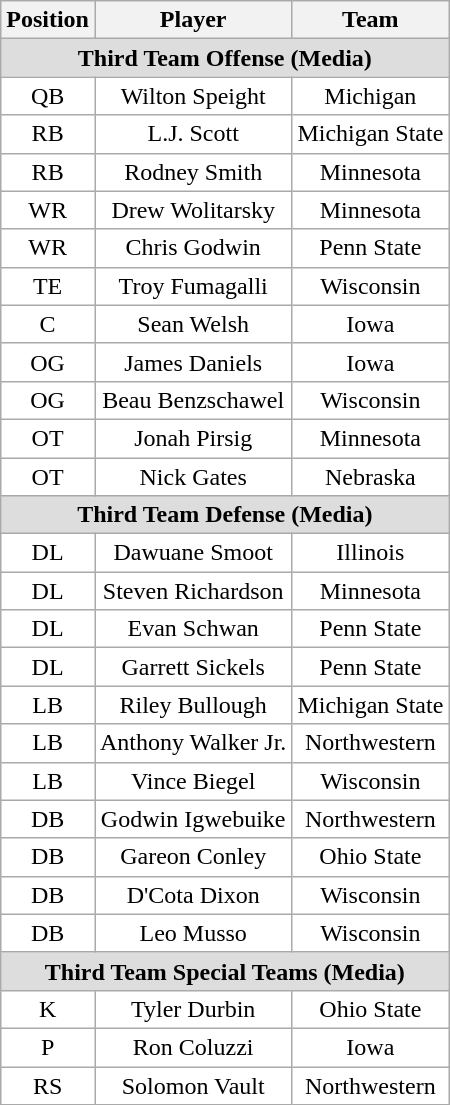<table class="wikitable sortable">
<tr>
<th>Position</th>
<th>Player</th>
<th>Team</th>
</tr>
<tr>
<td colspan="3" style="text-align:center; background:#ddd;"><strong>Third Team Offense (Media)</strong></td>
</tr>
<tr style="text-align:center;">
<td style="background:white">QB</td>
<td style="background:white">Wilton Speight</td>
<td style="background:white">Michigan</td>
</tr>
<tr style="text-align:center;">
<td style="background:white">RB</td>
<td style="background:white">L.J. Scott</td>
<td style="background:white">Michigan State</td>
</tr>
<tr style="text-align:center;">
<td style="background:white">RB</td>
<td style="background:white">Rodney Smith</td>
<td style="background:white">Minnesota</td>
</tr>
<tr style="text-align:center;">
<td style="background:white">WR</td>
<td style="background:white">Drew Wolitarsky</td>
<td style="background:white">Minnesota</td>
</tr>
<tr style="text-align:center;">
<td style="background:white">WR</td>
<td style="background:white">Chris Godwin</td>
<td style="background:white">Penn State</td>
</tr>
<tr style="text-align:center;">
<td style="background:white">TE</td>
<td style="background:white">Troy Fumagalli</td>
<td style="background:white">Wisconsin</td>
</tr>
<tr style="text-align:center;">
<td style="background:white">C</td>
<td style="background:white">Sean Welsh</td>
<td style="background:white">Iowa</td>
</tr>
<tr style="text-align:center;">
<td style="background:white">OG</td>
<td style="background:white">James Daniels</td>
<td style="background:white">Iowa</td>
</tr>
<tr style="text-align:center;">
<td style="background:white">OG</td>
<td style="background:white">Beau Benzschawel</td>
<td style="background:white">Wisconsin</td>
</tr>
<tr style="text-align:center;">
<td style="background:white">OT</td>
<td style="background:white">Jonah Pirsig</td>
<td style="background:white">Minnesota</td>
</tr>
<tr style="text-align:center;">
<td style="background:white">OT</td>
<td style="background:white">Nick Gates</td>
<td style="background:white">Nebraska</td>
</tr>
<tr>
<td colspan="3" style="text-align:center; background:#ddd;"><strong>Third Team Defense (Media)</strong></td>
</tr>
<tr style="text-align:center;">
<td style="background:white">DL</td>
<td style="background:white">Dawuane Smoot</td>
<td style="background:white">Illinois</td>
</tr>
<tr style="text-align:center;">
<td style="background:white">DL</td>
<td style="background:white">Steven Richardson</td>
<td style="background:white">Minnesota</td>
</tr>
<tr style="text-align:center;">
<td style="background:white">DL</td>
<td style="background:white">Evan Schwan</td>
<td style="background:white">Penn State</td>
</tr>
<tr style="text-align:center;">
<td style="background:white">DL</td>
<td style="background:white">Garrett Sickels</td>
<td style="background:white">Penn State</td>
</tr>
<tr style="text-align:center;">
<td style="background:white">LB</td>
<td style="background:white">Riley Bullough</td>
<td style="background:white">Michigan State</td>
</tr>
<tr style="text-align:center;">
<td style="background:white">LB</td>
<td style="background:white">Anthony Walker Jr.</td>
<td style="background:white">Northwestern</td>
</tr>
<tr style="text-align:center;">
<td style="background:white">LB</td>
<td style="background:white">Vince Biegel</td>
<td style="background:white">Wisconsin</td>
</tr>
<tr style="text-align:center;">
<td style="background:white">DB</td>
<td style="background:white">Godwin Igwebuike</td>
<td style="background:white">Northwestern</td>
</tr>
<tr style="text-align:center;">
<td style="background:white">DB</td>
<td style="background:white">Gareon Conley</td>
<td style="background:white">Ohio State</td>
</tr>
<tr style="text-align:center;">
<td style="background:white">DB</td>
<td style="background:white">D'Cota Dixon</td>
<td style="background:white">Wisconsin</td>
</tr>
<tr style="text-align:center;">
<td style="background:white">DB</td>
<td style="background:white">Leo Musso</td>
<td style="background:white">Wisconsin</td>
</tr>
<tr>
<td colspan="3" style="text-align:center; background:#ddd;"><strong>Third Team Special Teams (Media)</strong></td>
</tr>
<tr style="text-align:center;">
<td style="background:white">K</td>
<td style="background:white">Tyler Durbin</td>
<td style="background:white">Ohio State</td>
</tr>
<tr style="text-align:center;">
<td style="background:white">P</td>
<td style="background:white">Ron Coluzzi</td>
<td style="background:white">Iowa</td>
</tr>
<tr style="text-align:center;">
<td style="background:white">RS</td>
<td style="background:white">Solomon Vault</td>
<td style="background:white">Northwestern</td>
</tr>
</table>
